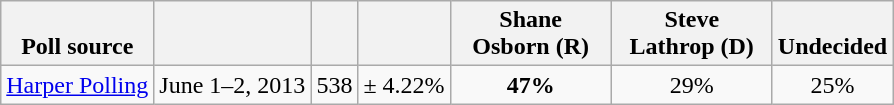<table class="wikitable" style="text-align:center">
<tr valign= bottom>
<th>Poll source</th>
<th></th>
<th></th>
<th></th>
<th style="width:100px;">Shane<br>Osborn (R)</th>
<th style="width:100px;">Steve<br>Lathrop (D)</th>
<th>Undecided</th>
</tr>
<tr>
<td align=left><a href='#'>Harper Polling</a></td>
<td>June 1–2, 2013</td>
<td>538</td>
<td>± 4.22%</td>
<td><strong>47%</strong></td>
<td>29%</td>
<td>25%</td>
</tr>
</table>
